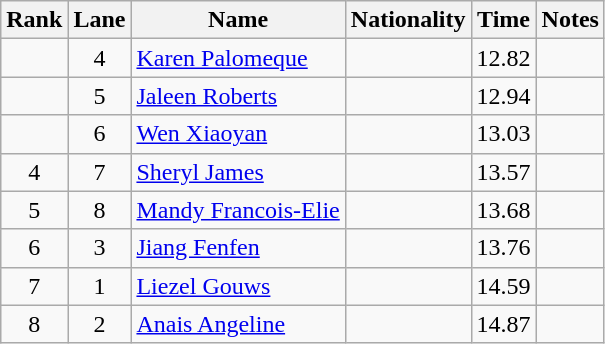<table class="wikitable sortable" style="text-align:center">
<tr>
<th>Rank</th>
<th>Lane</th>
<th>Name</th>
<th>Nationality</th>
<th>Time</th>
<th>Notes</th>
</tr>
<tr>
<td></td>
<td>4</td>
<td align=left><a href='#'>Karen Palomeque</a></td>
<td align=left></td>
<td>12.82</td>
<td><strong></strong></td>
</tr>
<tr>
<td></td>
<td>5</td>
<td align=left><a href='#'>Jaleen Roberts</a></td>
<td align=left></td>
<td>12.94</td>
<td></td>
</tr>
<tr>
<td></td>
<td>6</td>
<td align=left><a href='#'>Wen Xiaoyan</a></td>
<td align=left></td>
<td>13.03</td>
<td></td>
</tr>
<tr>
<td>4</td>
<td>7</td>
<td align=left><a href='#'>Sheryl James</a></td>
<td align=left></td>
<td>13.57</td>
<td></td>
</tr>
<tr>
<td>5</td>
<td>8</td>
<td align=left><a href='#'>Mandy Francois-Elie</a></td>
<td align=left></td>
<td>13.68</td>
<td></td>
</tr>
<tr>
<td>6</td>
<td>3</td>
<td align=left><a href='#'>Jiang Fenfen</a></td>
<td align=left></td>
<td>13.76</td>
<td></td>
</tr>
<tr>
<td>7</td>
<td>1</td>
<td align=left><a href='#'>Liezel Gouws</a></td>
<td align=left></td>
<td>14.59</td>
<td></td>
</tr>
<tr>
<td>8</td>
<td>2</td>
<td align=left><a href='#'>Anais Angeline</a></td>
<td align=left></td>
<td>14.87</td>
<td></td>
</tr>
</table>
